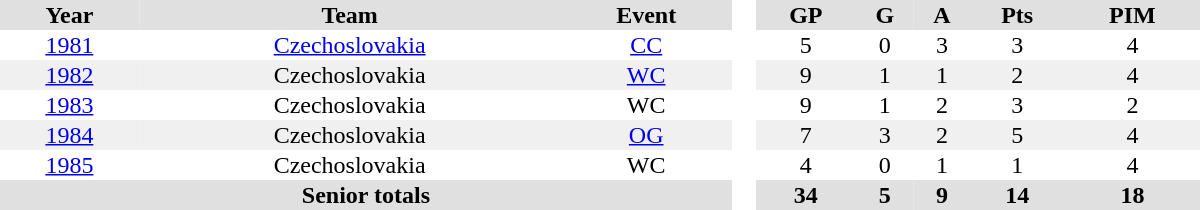<table border="0" cellpadding="1" cellspacing="0" style="text-align:center; width:50em">
<tr ALIGN="center" bgcolor="#e0e0e0">
<th>Year</th>
<th>Team</th>
<th>Event</th>
<th rowspan="99" bgcolor="#ffffff"> </th>
<th>GP</th>
<th>G</th>
<th>A</th>
<th>Pts</th>
<th>PIM</th>
</tr>
<tr>
<td><a href='#'>1981</a></td>
<td><a href='#'>Czechoslovakia</a></td>
<td><a href='#'>CC</a></td>
<td>5</td>
<td>0</td>
<td>3</td>
<td>3</td>
<td>4</td>
</tr>
<tr bgcolor="#f0f0f0">
<td><a href='#'>1982</a></td>
<td>Czechoslovakia</td>
<td><a href='#'>WC</a></td>
<td>9</td>
<td>1</td>
<td>1</td>
<td>2</td>
<td>4</td>
</tr>
<tr>
<td><a href='#'>1983</a></td>
<td>Czechoslovakia</td>
<td>WC</td>
<td>9</td>
<td>1</td>
<td>2</td>
<td>3</td>
<td>2</td>
</tr>
<tr bgcolor="#f0f0f0">
<td><a href='#'>1984</a></td>
<td>Czechoslovakia</td>
<td><a href='#'>OG</a></td>
<td>7</td>
<td>3</td>
<td>2</td>
<td>5</td>
<td>4</td>
</tr>
<tr>
<td><a href='#'>1985</a></td>
<td>Czechoslovakia</td>
<td>WC</td>
<td>4</td>
<td>0</td>
<td>1</td>
<td>1</td>
<td>4</td>
</tr>
<tr bgcolor="#e0e0e0">
<th colspan="3">Senior totals</th>
<th>34</th>
<th>5</th>
<th>9</th>
<th>14</th>
<th>18</th>
</tr>
</table>
